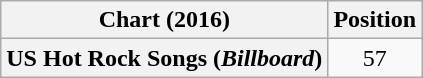<table class="wikitable plainrowheaders">
<tr>
<th>Chart (2016)</th>
<th>Position</th>
</tr>
<tr>
<th scope="row">US Hot Rock Songs (<em>Billboard</em>)</th>
<td style="text-align:center;">57</td>
</tr>
</table>
